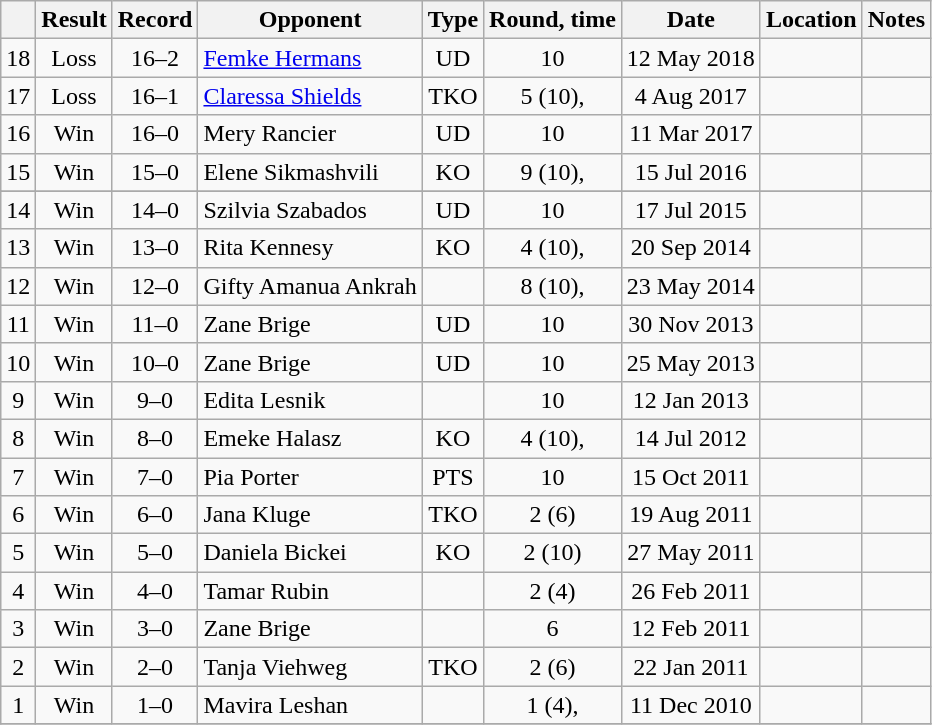<table class="wikitable" style="text-align:center">
<tr>
<th></th>
<th>Result</th>
<th>Record</th>
<th>Opponent</th>
<th>Type</th>
<th>Round, time</th>
<th>Date</th>
<th>Location</th>
<th>Notes</th>
</tr>
<tr>
<td>18</td>
<td>Loss</td>
<td>16–2</td>
<td style="text-align:left;"> <a href='#'>Femke Hermans</a></td>
<td>UD</td>
<td>10</td>
<td>12 May 2018</td>
<td style="text-align:left;"> </td>
<td style="text-align:left;"></td>
</tr>
<tr>
<td>17</td>
<td>Loss</td>
<td>16–1</td>
<td style="text-align:left;"> <a href='#'>Claressa Shields</a></td>
<td>TKO</td>
<td>5 (10), </td>
<td>4 Aug 2017</td>
<td style="text-align:left;"> </td>
<td style="text-align:left;"></td>
</tr>
<tr>
<td>16</td>
<td>Win</td>
<td>16–0</td>
<td style="text-align:left;"> Mery Rancier</td>
<td>UD</td>
<td>10</td>
<td>11 Mar 2017</td>
<td style="text-align:left;"> </td>
<td style="text-align:left;"></td>
</tr>
<tr>
<td>15</td>
<td>Win</td>
<td>15–0</td>
<td style="text-align:left;"> Elene Sikmashvili</td>
<td>KO</td>
<td>9 (10), </td>
<td>15 Jul 2016</td>
<td style="text-align:left;"> </td>
<td style="text-align:left;"></td>
</tr>
<tr>
</tr>
<tr>
<td>14</td>
<td>Win</td>
<td>14–0</td>
<td style="text-align:left;"> Szilvia Szabados</td>
<td>UD</td>
<td>10</td>
<td>17 Jul 2015</td>
<td style="text-align:left;"> </td>
<td style="text-align:left;"></td>
</tr>
<tr>
<td>13</td>
<td>Win</td>
<td>13–0</td>
<td style="text-align:left;"> Rita Kennesy</td>
<td>KO</td>
<td>4 (10), </td>
<td>20 Sep 2014</td>
<td style="text-align:left;"> </td>
<td></td>
</tr>
<tr>
<td>12</td>
<td>Win</td>
<td>12–0</td>
<td style="text-align:left;"> Gifty Amanua Ankrah</td>
<td></td>
<td>8 (10), </td>
<td>23 May 2014</td>
<td style="text-align:left;"> </td>
<td style="text-align:left;"></td>
</tr>
<tr>
<td>11</td>
<td>Win</td>
<td>11–0</td>
<td style="text-align:left;"> Zane Brige</td>
<td>UD</td>
<td>10</td>
<td>30 Nov 2013</td>
<td style="text-align:left;"> </td>
<td style="text-align:left;"></td>
</tr>
<tr>
<td>10</td>
<td>Win</td>
<td>10–0</td>
<td style="text-align:left;"> Zane Brige</td>
<td>UD</td>
<td>10</td>
<td>25 May 2013</td>
<td style="text-align:left;"> </td>
<td style="text-align:left;"></td>
</tr>
<tr>
<td>9</td>
<td>Win</td>
<td>9–0</td>
<td style="text-align:left;"> Edita Lesnik</td>
<td></td>
<td>10</td>
<td>12 Jan 2013</td>
<td style="text-align:left;"> </td>
<td style="text-align:left;"></td>
</tr>
<tr>
<td>8</td>
<td>Win</td>
<td>8–0</td>
<td style="text-align:left;"> Emeke Halasz</td>
<td>KO</td>
<td>4 (10), </td>
<td>14 Jul 2012</td>
<td style="text-align:left;"> </td>
<td></td>
</tr>
<tr>
<td>7</td>
<td>Win</td>
<td>7–0</td>
<td style="text-align:left;"> Pia Porter</td>
<td>PTS</td>
<td>10</td>
<td>15 Oct 2011</td>
<td style="text-align:left;"> </td>
<td></td>
</tr>
<tr>
<td>6</td>
<td>Win</td>
<td>6–0</td>
<td style="text-align:left;"> Jana Kluge</td>
<td>TKO</td>
<td>2 (6)</td>
<td>19 Aug 2011</td>
<td style="text-align:left;"> </td>
<td></td>
</tr>
<tr>
<td>5</td>
<td>Win</td>
<td>5–0</td>
<td style="text-align:left;"> Daniela Bickei</td>
<td>KO</td>
<td>2 (10)</td>
<td>27 May 2011</td>
<td style="text-align:left;"> </td>
<td></td>
</tr>
<tr>
<td>4</td>
<td>Win</td>
<td>4–0</td>
<td style="text-align:left;"> Tamar Rubin</td>
<td></td>
<td>2 (4)</td>
<td>26 Feb 2011</td>
<td style="text-align:left;"> </td>
<td></td>
</tr>
<tr>
<td>3</td>
<td>Win</td>
<td>3–0</td>
<td style="text-align:left;"> Zane Brige</td>
<td></td>
<td>6</td>
<td>12 Feb 2011</td>
<td style="text-align:left;"> </td>
<td></td>
</tr>
<tr>
<td>2</td>
<td>Win</td>
<td>2–0</td>
<td style="text-align:left;"> Tanja Viehweg</td>
<td>TKO</td>
<td>2 (6)</td>
<td>22 Jan 2011</td>
<td style="text-align:left;"> </td>
<td></td>
</tr>
<tr>
<td>1</td>
<td>Win</td>
<td>1–0</td>
<td style="text-align:left;"> Mavira Leshan</td>
<td></td>
<td>1 (4), </td>
<td>11 Dec 2010</td>
<td style="text-align:left;"> </td>
<td></td>
</tr>
<tr>
</tr>
</table>
